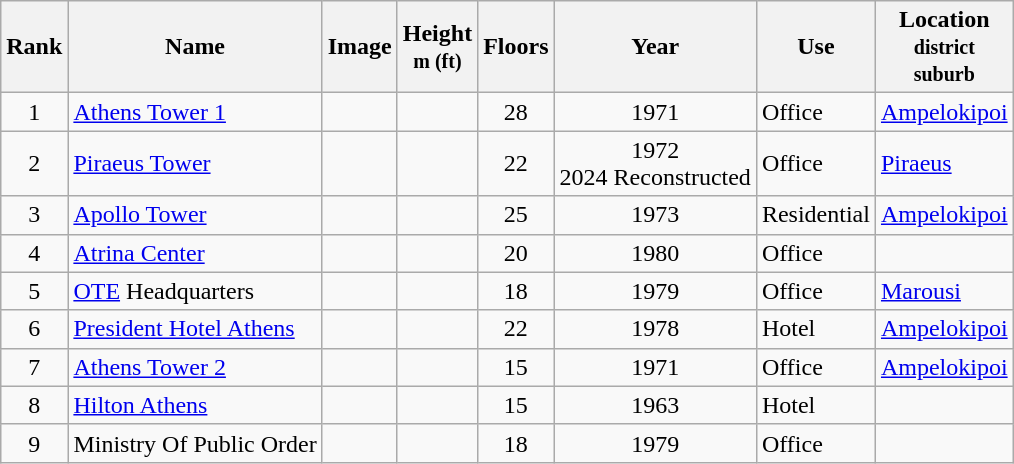<table class="wikitable sortable">
<tr>
<th>Rank</th>
<th>Name</th>
<th>Image</th>
<th>Height<br><small>m (ft)</small></th>
<th>Floors</th>
<th>Year</th>
<th>Use</th>
<th>Location<br><small>district</small><br><small>suburb</small></th>
</tr>
<tr>
<td align="center">1</td>
<td><a href='#'>Athens Tower 1</a></td>
<td></td>
<td align="center"></td>
<td align="center">28</td>
<td align="center">1971</td>
<td>Office</td>
<td><a href='#'>Ampelokipoi</a></td>
</tr>
<tr>
<td align="center">2</td>
<td><a href='#'>Piraeus Tower</a></td>
<td></td>
<td align="center"></td>
<td align="center">22</td>
<td align="center">1972<br>2024 Reconstructed</td>
<td>Office</td>
<td><a href='#'>Piraeus</a></td>
</tr>
<tr>
<td align="center">3</td>
<td><a href='#'>Apollo Tower</a></td>
<td></td>
<td align="center"></td>
<td align="center">25</td>
<td align="center">1973</td>
<td>Residential</td>
<td><a href='#'>Ampelokipoi</a></td>
</tr>
<tr>
<td align="center">4</td>
<td><a href='#'>Atrina Center</a></td>
<td></td>
<td align="center"></td>
<td align="center">20</td>
<td align="center">1980</td>
<td>Office</td>
<td></td>
</tr>
<tr>
<td align="center">5</td>
<td><a href='#'>OTE</a> Headquarters</td>
<td></td>
<td align="center"></td>
<td align="center">18</td>
<td align="center">1979</td>
<td>Office</td>
<td><a href='#'>Marousi</a></td>
</tr>
<tr>
<td align="center">6</td>
<td><a href='#'>President Hotel Athens</a></td>
<td></td>
<td align="center"></td>
<td align="center">22</td>
<td align="center">1978</td>
<td>Hotel</td>
<td><a href='#'>Ampelokipoi</a></td>
</tr>
<tr>
<td align="center">7</td>
<td><a href='#'>Athens Tower 2</a></td>
<td></td>
<td align="center"></td>
<td align="center">15</td>
<td align="center">1971</td>
<td>Office</td>
<td><a href='#'>Ampelokipoi</a></td>
</tr>
<tr>
<td align="center">8</td>
<td><a href='#'>Hilton Athens</a></td>
<td></td>
<td align="center"></td>
<td align="center">15</td>
<td align="center">1963</td>
<td>Hotel</td>
<td></td>
</tr>
<tr>
<td align="center">9</td>
<td>Ministry Of Public Order</td>
<td></td>
<td align="center"></td>
<td align="center">18</td>
<td align="center">1979</td>
<td>Office</td>
<td></td>
</tr>
</table>
